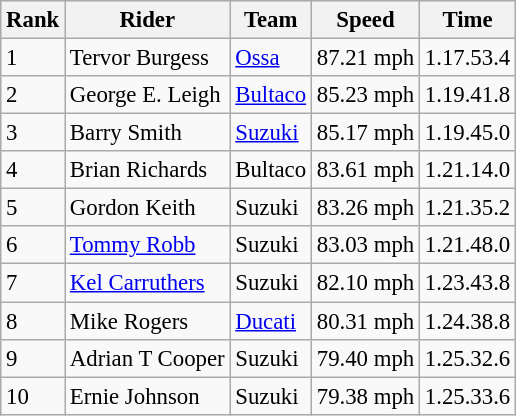<table class="wikitable" style="font-size: 95%;">
<tr style="background:#efefef;">
<th>Rank</th>
<th>Rider</th>
<th>Team</th>
<th>Speed</th>
<th>Time</th>
</tr>
<tr>
<td>1</td>
<td> Tervor Burgess</td>
<td><a href='#'>Ossa</a></td>
<td>87.21 mph</td>
<td>1.17.53.4</td>
</tr>
<tr>
<td>2</td>
<td> George E. Leigh</td>
<td><a href='#'>Bultaco</a></td>
<td>85.23 mph</td>
<td>1.19.41.8</td>
</tr>
<tr>
<td>3</td>
<td> Barry Smith</td>
<td><a href='#'>Suzuki</a></td>
<td>85.17 mph</td>
<td>1.19.45.0</td>
</tr>
<tr>
<td>4</td>
<td> Brian Richards</td>
<td>Bultaco</td>
<td>83.61 mph</td>
<td>1.21.14.0</td>
</tr>
<tr>
<td>5</td>
<td> Gordon Keith</td>
<td>Suzuki</td>
<td>83.26 mph</td>
<td>1.21.35.2</td>
</tr>
<tr>
<td>6</td>
<td> <a href='#'>Tommy Robb</a></td>
<td>Suzuki</td>
<td>83.03 mph</td>
<td>1.21.48.0</td>
</tr>
<tr>
<td>7</td>
<td>  <a href='#'>Kel Carruthers</a></td>
<td>Suzuki</td>
<td>82.10 mph</td>
<td>1.23.43.8</td>
</tr>
<tr>
<td>8</td>
<td> 	Mike Rogers</td>
<td><a href='#'>Ducati</a></td>
<td>80.31 mph</td>
<td>1.24.38.8</td>
</tr>
<tr>
<td>9</td>
<td> 	Adrian T Cooper</td>
<td>Suzuki</td>
<td>79.40 mph</td>
<td>1.25.32.6</td>
</tr>
<tr>
<td>10</td>
<td> 	Ernie Johnson</td>
<td>Suzuki</td>
<td>79.38 mph</td>
<td>1.25.33.6</td>
</tr>
</table>
